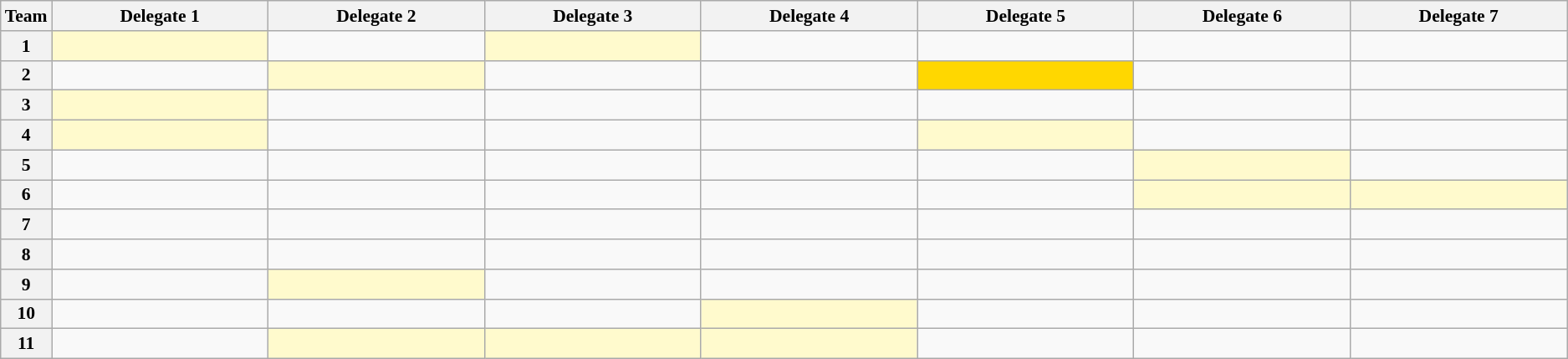<table class="wikitable" style="font-size: 90%">
<tr>
<th>Team</th>
<th>Delegate 1</th>
<th>Delegate 2</th>
<th>Delegate 3</th>
<th>Delegate 4</th>
<th>Delegate 5</th>
<th>Delegate 6</th>
<th>Delegate 7</th>
</tr>
<tr>
<th>1</th>
<td width="180px" bgcolor="#FFFACD"></td>
<td width="180px"></td>
<td width="180px" bgcolor="#FFFACD"></td>
<td width="180px"></td>
<td width="180px"></td>
<td width="180px"></td>
<td width="180px"></td>
</tr>
<tr>
<th>2</th>
<td></td>
<td bgcolor="#FFFACD"></td>
<td></td>
<td></td>
<td bgcolor = "gold"></td>
<td></td>
<td></td>
</tr>
<tr>
<th>3</th>
<td bgcolor="#FFFACD"></td>
<td></td>
<td></td>
<td></td>
<td></td>
<td></td>
<td></td>
</tr>
<tr>
<th>4</th>
<td bgcolor="#FFFACD"></td>
<td></td>
<td></td>
<td></td>
<td bgcolor="#FFFACD"></td>
<td></td>
<td></td>
</tr>
<tr>
<th>5</th>
<td></td>
<td></td>
<td></td>
<td></td>
<td></td>
<td bgcolor="#FFFACD"></td>
<td></td>
</tr>
<tr>
<th>6</th>
<td></td>
<td></td>
<td></td>
<td></td>
<td></td>
<td bgcolor="#FFFACD"></td>
<td bgcolor="#FFFACD"></td>
</tr>
<tr>
<th>7</th>
<td></td>
<td></td>
<td></td>
<td></td>
<td></td>
<td></td>
<td></td>
</tr>
<tr>
<th>8</th>
<td></td>
<td></td>
<td></td>
<td></td>
<td></td>
<td></td>
<td></td>
</tr>
<tr>
<th>9</th>
<td></td>
<td bgcolor="#FFFACD"></td>
<td></td>
<td></td>
<td></td>
<td></td>
<td></td>
</tr>
<tr>
<th>10</th>
<td></td>
<td></td>
<td></td>
<td bgcolor="#FFFACD"></td>
<td></td>
<td></td>
<td></td>
</tr>
<tr>
<th>11</th>
<td></td>
<td bgcolor="#FFFACD"></td>
<td bgcolor="#FFFACD"></td>
<td bgcolor="#FFFACD"></td>
<td></td>
<td></td>
<td></td>
</tr>
</table>
